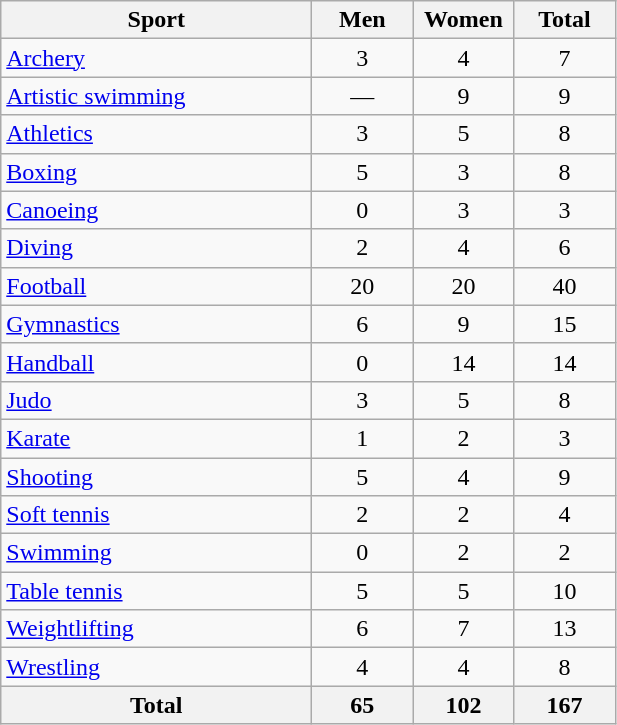<table class="wikitable" style="text-align:center;">
<tr>
<th width=200>Sport</th>
<th width=60>Men</th>
<th width=60>Women</th>
<th width=60>Total</th>
</tr>
<tr>
<td align=left><a href='#'>Archery</a></td>
<td>3</td>
<td>4</td>
<td>7</td>
</tr>
<tr>
<td align=left><a href='#'>Artistic swimming</a></td>
<td>—</td>
<td>9</td>
<td>9</td>
</tr>
<tr>
<td align=left><a href='#'>Athletics</a></td>
<td>3</td>
<td>5</td>
<td>8</td>
</tr>
<tr>
<td align=left><a href='#'>Boxing</a></td>
<td>5</td>
<td>3</td>
<td>8</td>
</tr>
<tr>
<td align=left><a href='#'>Canoeing</a></td>
<td>0</td>
<td>3</td>
<td>3</td>
</tr>
<tr>
<td align=left><a href='#'>Diving</a></td>
<td>2</td>
<td>4</td>
<td>6</td>
</tr>
<tr>
<td align=left><a href='#'>Football</a></td>
<td>20</td>
<td>20</td>
<td>40</td>
</tr>
<tr>
<td align=left><a href='#'>Gymnastics</a></td>
<td>6</td>
<td>9</td>
<td>15</td>
</tr>
<tr>
<td align=left><a href='#'>Handball</a></td>
<td>0</td>
<td>14</td>
<td>14</td>
</tr>
<tr>
<td align=left><a href='#'>Judo</a></td>
<td>3</td>
<td>5</td>
<td>8</td>
</tr>
<tr>
<td align=left><a href='#'>Karate</a></td>
<td>1</td>
<td>2</td>
<td>3</td>
</tr>
<tr>
<td align=left><a href='#'>Shooting</a></td>
<td>5</td>
<td>4</td>
<td>9</td>
</tr>
<tr>
<td align=left><a href='#'>Soft tennis</a></td>
<td>2</td>
<td>2</td>
<td>4</td>
</tr>
<tr>
<td align=left><a href='#'>Swimming</a></td>
<td>0</td>
<td>2</td>
<td>2</td>
</tr>
<tr>
<td align=left><a href='#'>Table tennis</a></td>
<td>5</td>
<td>5</td>
<td>10</td>
</tr>
<tr>
<td align=left><a href='#'>Weightlifting</a></td>
<td>6</td>
<td>7</td>
<td>13</td>
</tr>
<tr>
<td align=left><a href='#'>Wrestling</a></td>
<td>4</td>
<td>4</td>
<td>8</td>
</tr>
<tr>
<th>Total</th>
<th>65</th>
<th>102</th>
<th>167</th>
</tr>
</table>
